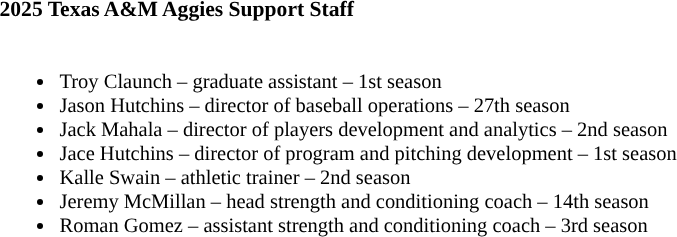<table class="toccolours" style="border-collapse:collapse; font-size:90%;">
<tr>
<td colspan="1"><strong>2025 Texas A&M Aggies Support Staff</strong></td>
</tr>
<tr>
<td style="text-align: left; font-size: 95%;" valign="top"><br><ul><li>Troy Claunch – graduate assistant – 1st season</li><li>Jason Hutchins – director of baseball operations – 27th season</li><li>Jack Mahala – director of players development and analytics – 2nd season</li><li>Jace Hutchins – director of program and pitching development – 1st season</li><li>Kalle Swain – athletic trainer – 2nd season</li><li>Jeremy McMillan – head strength and conditioning coach – 14th season</li><li>Roman Gomez – assistant strength and conditioning coach – 3rd season</li></ul></td>
</tr>
</table>
